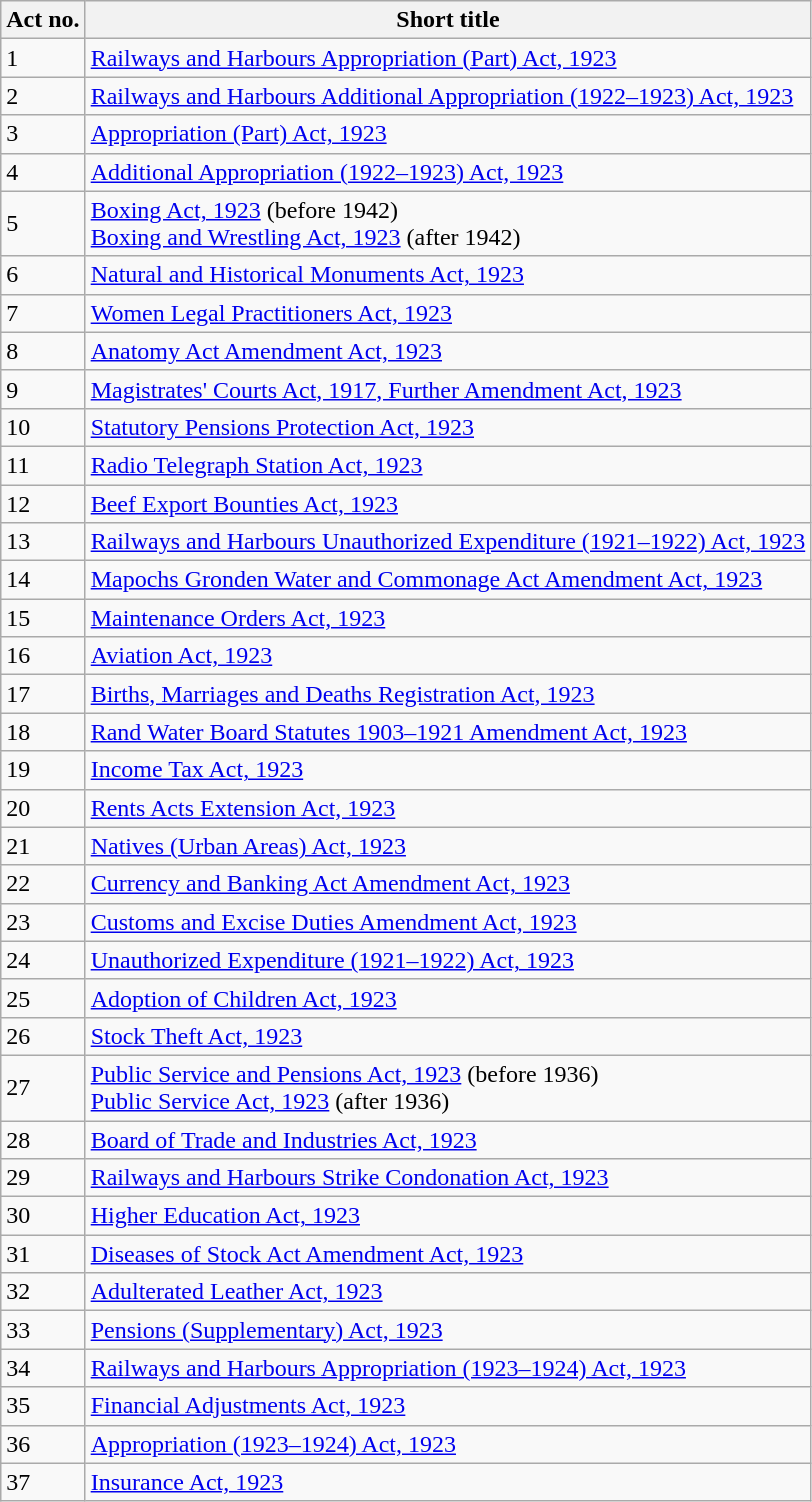<table class="wikitable sortable">
<tr>
<th>Act no.</th>
<th>Short title</th>
</tr>
<tr>
<td>1</td>
<td><a href='#'>Railways and Harbours Appropriation (Part) Act, 1923</a></td>
</tr>
<tr>
<td>2</td>
<td><a href='#'>Railways and Harbours Additional Appropriation (1922–1923) Act, 1923</a></td>
</tr>
<tr>
<td>3</td>
<td><a href='#'>Appropriation (Part) Act, 1923</a></td>
</tr>
<tr>
<td>4</td>
<td><a href='#'>Additional Appropriation (1922–1923) Act, 1923</a></td>
</tr>
<tr>
<td>5</td>
<td><a href='#'>Boxing Act, 1923</a> (before 1942)<br><a href='#'>Boxing and Wrestling Act, 1923</a> (after 1942)</td>
</tr>
<tr>
<td>6</td>
<td><a href='#'>Natural and Historical Monuments Act, 1923</a></td>
</tr>
<tr>
<td>7</td>
<td><a href='#'>Women Legal Practitioners Act, 1923</a></td>
</tr>
<tr>
<td>8</td>
<td><a href='#'>Anatomy Act Amendment Act, 1923</a></td>
</tr>
<tr>
<td>9</td>
<td><a href='#'>Magistrates' Courts Act, 1917, Further Amendment Act, 1923</a></td>
</tr>
<tr>
<td>10</td>
<td><a href='#'>Statutory Pensions Protection Act, 1923</a></td>
</tr>
<tr>
<td>11</td>
<td><a href='#'>Radio Telegraph Station Act, 1923</a></td>
</tr>
<tr>
<td>12</td>
<td><a href='#'>Beef Export Bounties Act, 1923</a></td>
</tr>
<tr>
<td>13</td>
<td><a href='#'>Railways and Harbours Unauthorized Expenditure (1921–1922) Act, 1923</a></td>
</tr>
<tr>
<td>14</td>
<td><a href='#'>Mapochs Gronden Water and Commonage Act Amendment Act, 1923</a></td>
</tr>
<tr>
<td>15</td>
<td><a href='#'>Maintenance Orders Act, 1923</a></td>
</tr>
<tr>
<td>16</td>
<td><a href='#'>Aviation Act, 1923</a></td>
</tr>
<tr>
<td>17</td>
<td><a href='#'>Births, Marriages and Deaths Registration Act, 1923</a></td>
</tr>
<tr>
<td>18</td>
<td><a href='#'>Rand Water Board Statutes 1903–1921 Amendment Act, 1923</a></td>
</tr>
<tr>
<td>19</td>
<td><a href='#'>Income Tax Act, 1923</a></td>
</tr>
<tr>
<td>20</td>
<td><a href='#'>Rents Acts Extension Act, 1923</a></td>
</tr>
<tr>
<td>21</td>
<td><a href='#'>Natives (Urban Areas) Act, 1923</a></td>
</tr>
<tr>
<td>22</td>
<td><a href='#'>Currency and Banking Act Amendment Act, 1923</a></td>
</tr>
<tr>
<td>23</td>
<td><a href='#'>Customs and Excise Duties Amendment Act, 1923</a></td>
</tr>
<tr>
<td>24</td>
<td><a href='#'>Unauthorized Expenditure (1921–1922) Act, 1923</a></td>
</tr>
<tr>
<td>25</td>
<td><a href='#'>Adoption of Children Act, 1923</a></td>
</tr>
<tr>
<td>26</td>
<td><a href='#'>Stock Theft Act, 1923</a></td>
</tr>
<tr>
<td>27</td>
<td><a href='#'>Public Service and Pensions Act, 1923</a> (before 1936) <br><a href='#'>Public Service Act, 1923</a> (after 1936)</td>
</tr>
<tr>
<td>28</td>
<td><a href='#'>Board of Trade and Industries Act, 1923</a></td>
</tr>
<tr>
<td>29</td>
<td><a href='#'>Railways and Harbours Strike Condonation Act, 1923</a></td>
</tr>
<tr>
<td>30</td>
<td><a href='#'>Higher Education Act, 1923</a></td>
</tr>
<tr>
<td>31</td>
<td><a href='#'>Diseases of Stock Act Amendment Act, 1923</a></td>
</tr>
<tr>
<td>32</td>
<td><a href='#'>Adulterated Leather Act, 1923</a></td>
</tr>
<tr>
<td>33</td>
<td><a href='#'>Pensions (Supplementary) Act, 1923</a></td>
</tr>
<tr>
<td>34</td>
<td><a href='#'>Railways and Harbours Appropriation (1923–1924) Act, 1923</a></td>
</tr>
<tr>
<td>35</td>
<td><a href='#'>Financial Adjustments Act, 1923</a></td>
</tr>
<tr>
<td>36</td>
<td><a href='#'>Appropriation (1923–1924) Act, 1923</a></td>
</tr>
<tr>
<td>37</td>
<td><a href='#'>Insurance Act, 1923</a></td>
</tr>
</table>
